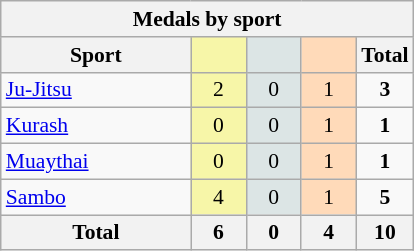<table class="wikitable" style="font-size:90%; text-align:center;">
<tr>
<th colspan=5>Medals by sport</th>
</tr>
<tr>
<th width=120>Sport</th>
<th scope="col" width=30 style="background:#F7F6A8;"></th>
<th scope="col" width=30 style="background:#DCE5E5;"></th>
<th scope="col" width=30 style="background:#FFDAB9;"></th>
<th width=30>Total</th>
</tr>
<tr>
<td align=left> <a href='#'>Ju-Jitsu</a></td>
<td style="background:#F7F6A8;">2</td>
<td style="background:#DCE5E5;">0</td>
<td style="background:#FFDAB9;">1</td>
<td><strong>3</strong></td>
</tr>
<tr>
<td align=left> <a href='#'>Kurash</a></td>
<td style="background:#F7F6A8;">0</td>
<td style="background:#DCE5E5;">0</td>
<td style="background:#FFDAB9;">1</td>
<td><strong>1</strong></td>
</tr>
<tr>
<td align=left> <a href='#'>Muaythai</a></td>
<td style="background:#F7F6A8;">0</td>
<td style="background:#DCE5E5;">0</td>
<td style="background:#FFDAB9;">1</td>
<td><strong>1</strong></td>
</tr>
<tr>
<td align=left> <a href='#'>Sambo</a></td>
<td style="background:#F7F6A8;">4</td>
<td style="background:#DCE5E5;">0</td>
<td style="background:#FFDAB9;">1</td>
<td><strong>5</strong></td>
</tr>
<tr class="sortbottom">
<th>Total</th>
<th>6</th>
<th>0</th>
<th>4</th>
<th>10</th>
</tr>
</table>
